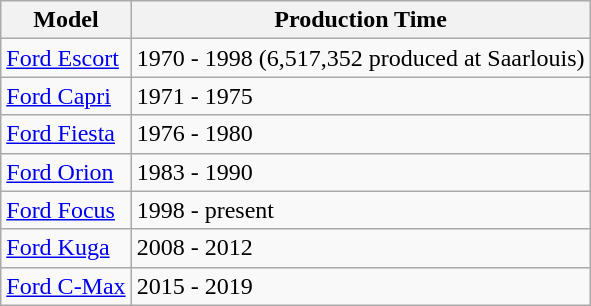<table class="wikitable">
<tr>
<th>Model</th>
<th>Production Time</th>
</tr>
<tr>
<td><a href='#'>Ford Escort</a></td>
<td>1970 - 1998 (6,517,352 produced at Saarlouis)</td>
</tr>
<tr>
<td><a href='#'>Ford Capri</a></td>
<td>1971 - 1975</td>
</tr>
<tr>
<td><a href='#'>Ford Fiesta</a></td>
<td>1976 - 1980</td>
</tr>
<tr>
<td><a href='#'>Ford Orion</a></td>
<td>1983 - 1990</td>
</tr>
<tr>
<td><a href='#'>Ford Focus</a></td>
<td>1998 - present</td>
</tr>
<tr>
<td><a href='#'>Ford Kuga</a></td>
<td>2008 - 2012</td>
</tr>
<tr>
<td><a href='#'>Ford C-Max</a></td>
<td>2015 - 2019</td>
</tr>
</table>
